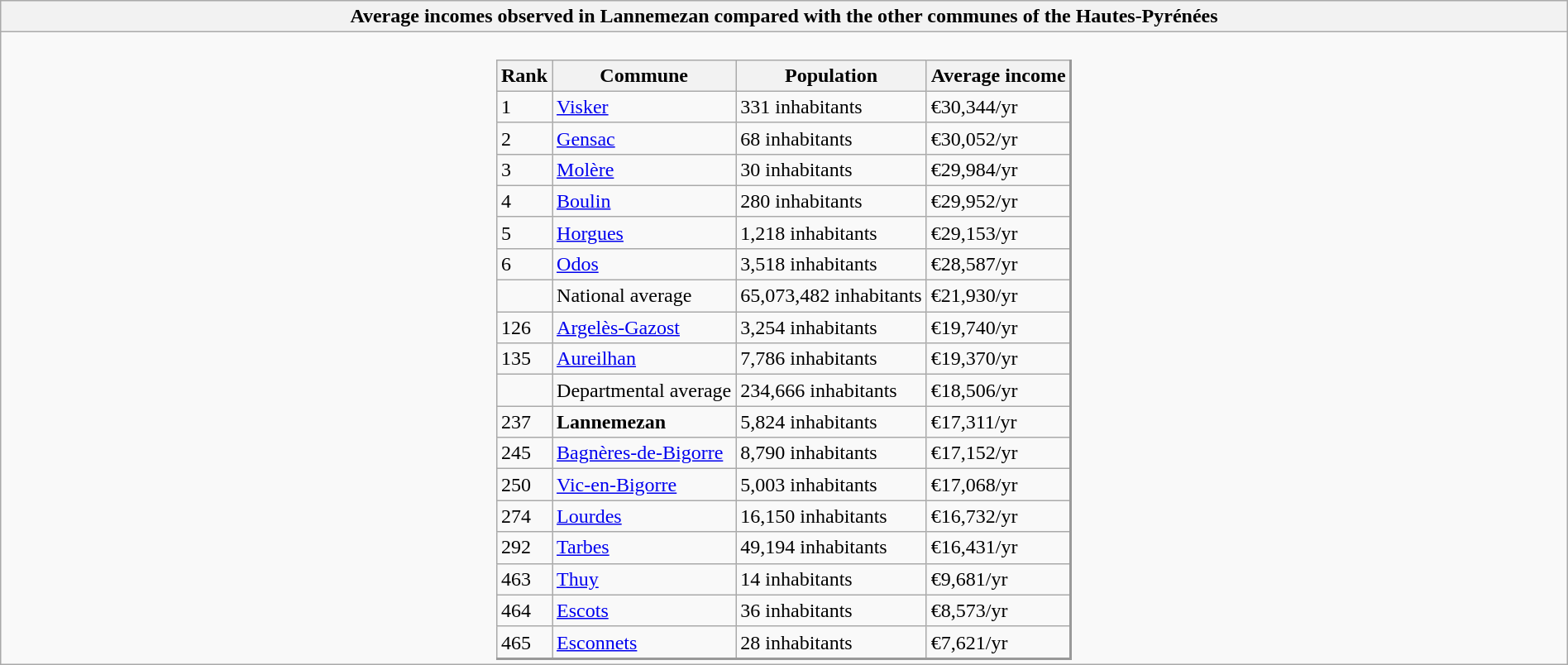<table class="wikitable collapsible collapsed" style="width: 100%" border="1">
<tr>
<th>Average incomes observed in Lannemezan compared with the other communes of the Hautes-Pyrénées</th>
</tr>
<tr>
<td><br><table align="center" rules="all" cellspacing="0" cellpadding="4" style="border: 1px solid #999; border-right: 2px solid #999; border-bottom: 2px solid #999">
<tr>
<th bgcolor="0080C0"><span>Rank</span></th>
<th bgcolor="0080C0"><span>Commune</span></th>
<th bgcolor="0080C0"><span>Population</span></th>
<th bgcolor="0080C0"><span>Average income</span></th>
</tr>
<tr>
<td>1</td>
<td><a href='#'>Visker</a></td>
<td>331 inhabitants</td>
<td>€30,344/yr</td>
</tr>
<tr>
<td>2</td>
<td><a href='#'>Gensac</a></td>
<td>68 inhabitants</td>
<td>€30,052/yr</td>
</tr>
<tr>
<td>3</td>
<td><a href='#'>Molère</a></td>
<td>30 inhabitants</td>
<td>€29,984/yr</td>
</tr>
<tr>
<td>4</td>
<td><a href='#'>Boulin</a></td>
<td>280 inhabitants</td>
<td>€29,952/yr</td>
</tr>
<tr>
<td>5</td>
<td><a href='#'>Horgues</a></td>
<td>1,218 inhabitants</td>
<td>€29,153/yr</td>
</tr>
<tr>
<td>6</td>
<td><a href='#'>Odos</a></td>
<td>3,518 inhabitants</td>
<td>€28,587/yr</td>
</tr>
<tr>
<td></td>
<td>National average</td>
<td>65,073,482 inhabitants</td>
<td>€21,930/yr</td>
</tr>
<tr>
<td>126</td>
<td><a href='#'>Argelès-Gazost</a></td>
<td>3,254 inhabitants</td>
<td>€19,740/yr</td>
</tr>
<tr>
<td>135</td>
<td><a href='#'>Aureilhan</a></td>
<td>7,786 inhabitants</td>
<td>€19,370/yr</td>
</tr>
<tr>
<td></td>
<td>Departmental average</td>
<td>234,666 inhabitants</td>
<td>€18,506/yr</td>
</tr>
<tr>
<td>237</td>
<td><strong>Lannemezan</strong></td>
<td>5,824 inhabitants</td>
<td>€17,311/yr</td>
</tr>
<tr>
<td>245</td>
<td><a href='#'>Bagnères-de-Bigorre</a></td>
<td>8,790 inhabitants</td>
<td>€17,152/yr</td>
</tr>
<tr>
<td>250</td>
<td><a href='#'>Vic-en-Bigorre</a></td>
<td>5,003 inhabitants</td>
<td>€17,068/yr</td>
</tr>
<tr>
<td>274</td>
<td><a href='#'>Lourdes</a></td>
<td>16,150 inhabitants</td>
<td>€16,732/yr</td>
</tr>
<tr>
<td>292</td>
<td><a href='#'>Tarbes</a></td>
<td>49,194 inhabitants</td>
<td>€16,431/yr</td>
</tr>
<tr>
<td>463</td>
<td><a href='#'>Thuy</a></td>
<td>14 inhabitants</td>
<td>€9,681/yr</td>
</tr>
<tr>
<td>464</td>
<td><a href='#'>Escots</a></td>
<td>36 inhabitants</td>
<td>€8,573/yr</td>
</tr>
<tr>
<td>465</td>
<td><a href='#'>Esconnets</a></td>
<td>28 inhabitants</td>
<td>€7,621/yr</td>
</tr>
</table>
</td>
</tr>
</table>
